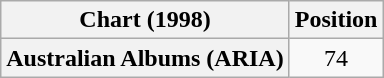<table class="wikitable plainrowheaders" style="text-align:center;">
<tr>
<th scope="col">Chart (1998)</th>
<th scope="col">Position</th>
</tr>
<tr>
<th scope="row">Australian Albums (ARIA)</th>
<td>74</td>
</tr>
</table>
